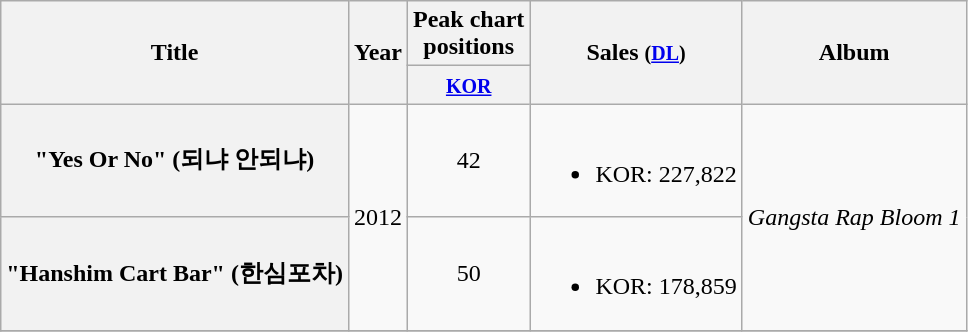<table class="wikitable plainrowheaders" style="text-align:center;">
<tr>
<th scope="col" rowspan="2">Title</th>
<th scope="col" rowspan="2">Year</th>
<th scope="col" colspan="1">Peak chart <br> positions</th>
<th scope="col" rowspan="2">Sales <small>(<a href='#'>DL</a>)</small></th>
<th scope="col" rowspan="2">Album</th>
</tr>
<tr>
<th><small><a href='#'>KOR</a></small><br></th>
</tr>
<tr>
<th scope="row">"Yes Or No" (되냐 안되냐)</th>
<td rowspan="2">2012</td>
<td>42</td>
<td><br><ul><li>KOR: 227,822</li></ul></td>
<td rowspan="2"><em>Gangsta Rap Bloom 1</em></td>
</tr>
<tr>
<th scope="row">"Hanshim Cart Bar" (한심포차)</th>
<td>50</td>
<td><br><ul><li>KOR: 178,859</li></ul></td>
</tr>
<tr>
</tr>
</table>
